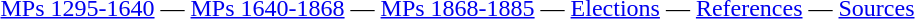<table class="toccolours" align="left">
<tr>
<td><br><a href='#'>MPs 1295-1640</a> —
<a href='#'>MPs 1640-1868</a> —
<a href='#'>MPs 1868-1885</a> —
<a href='#'>Elections</a> —
<a href='#'>References</a> —
<a href='#'>Sources</a></td>
</tr>
</table>
